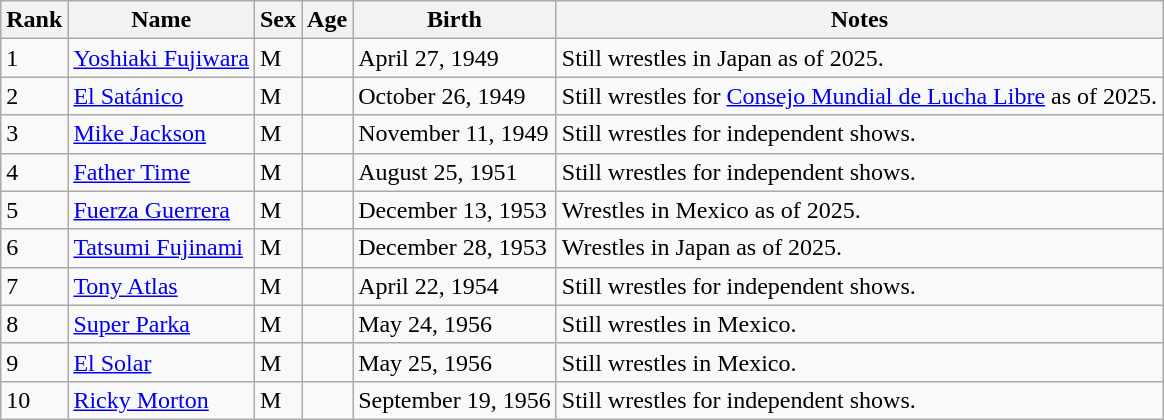<table class="wikitable">
<tr>
<th>Rank</th>
<th>Name</th>
<th>Sex</th>
<th>Age</th>
<th>Birth</th>
<th>Notes</th>
</tr>
<tr>
<td>1</td>
<td><a href='#'>Yoshiaki Fujiwara</a></td>
<td>M</td>
<td></td>
<td>April 27, 1949</td>
<td>Still wrestles in Japan as of 2025.</td>
</tr>
<tr>
<td>2</td>
<td><a href='#'>El Satánico</a></td>
<td>M</td>
<td></td>
<td>October 26, 1949</td>
<td>Still wrestles for <a href='#'>Consejo Mundial de Lucha Libre</a> as of 2025.</td>
</tr>
<tr>
<td>3</td>
<td><a href='#'>Mike Jackson</a></td>
<td>M</td>
<td></td>
<td>November 11, 1949</td>
<td>Still wrestles for independent shows.</td>
</tr>
<tr>
<td>4</td>
<td><a href='#'>Father Time</a></td>
<td>M</td>
<td></td>
<td>August 25, 1951</td>
<td>Still wrestles for independent shows.</td>
</tr>
<tr>
<td>5</td>
<td><a href='#'>Fuerza Guerrera</a></td>
<td>M</td>
<td></td>
<td>December 13, 1953</td>
<td>Wrestles in Mexico as of 2025.</td>
</tr>
<tr>
<td>6</td>
<td><a href='#'>Tatsumi Fujinami</a></td>
<td>M</td>
<td></td>
<td>December 28, 1953</td>
<td>Wrestles in Japan as of 2025.</td>
</tr>
<tr>
<td>7</td>
<td><a href='#'>Tony Atlas</a></td>
<td>M</td>
<td></td>
<td>April 22, 1954</td>
<td>Still wrestles for independent shows.</td>
</tr>
<tr>
<td>8</td>
<td><a href='#'>Super Parka</a></td>
<td>M</td>
<td></td>
<td>May 24, 1956</td>
<td>Still wrestles in Mexico.</td>
</tr>
<tr>
<td>9</td>
<td><a href='#'>El Solar</a></td>
<td>M</td>
<td></td>
<td>May 25, 1956</td>
<td>Still wrestles in Mexico.</td>
</tr>
<tr>
<td>10</td>
<td><a href='#'>Ricky Morton</a></td>
<td>M</td>
<td></td>
<td>September 19, 1956</td>
<td>Still wrestles for independent shows.</td>
</tr>
</table>
